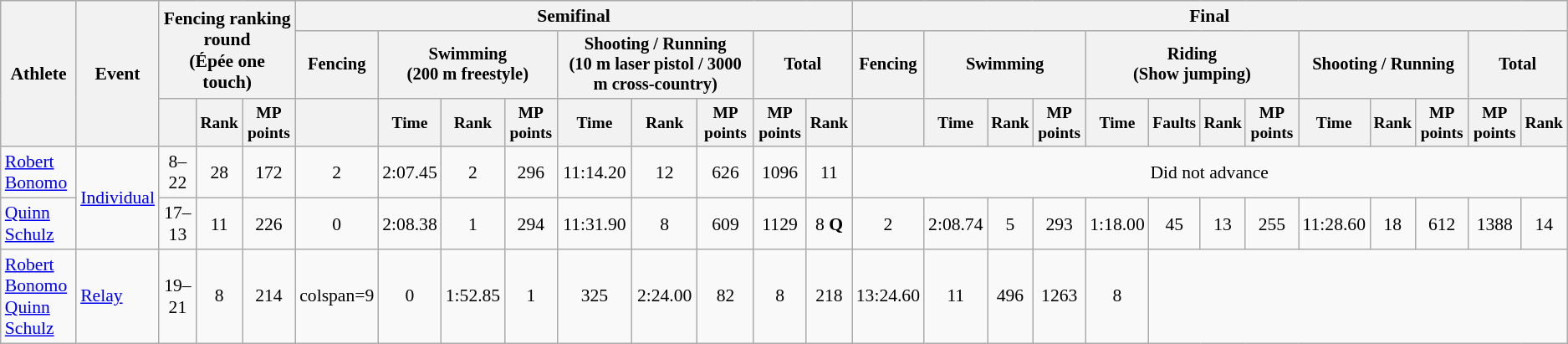<table class=wikitable style=font-size:90%;text-align:center>
<tr>
<th rowspan=3>Athlete</th>
<th rowspan=3>Event</th>
<th colspan=3 rowspan=2>Fencing ranking round<br><span>(Épée one touch)</span></th>
<th colspan=9>Semifinal</th>
<th colspan=13>Final</th>
</tr>
<tr style=font-size:95%>
<th>Fencing</th>
<th colspan=3>Swimming<br><span>(200 m freestyle)</span></th>
<th colspan=3>Shooting / Running<br><span>(10 m laser pistol / 3000 m cross-country)</span></th>
<th colspan=2>Total</th>
<th>Fencing</th>
<th colspan=3>Swimming</th>
<th colspan=4>Riding<br><span>(Show jumping)</span></th>
<th colspan=3>Shooting / Running</th>
<th colspan=2>Total</th>
</tr>
<tr style=font-size:90%>
<th></th>
<th>Rank</th>
<th>MP points</th>
<th></th>
<th>Time</th>
<th>Rank</th>
<th>MP points</th>
<th>Time</th>
<th>Rank</th>
<th>MP points</th>
<th>MP points</th>
<th>Rank</th>
<th></th>
<th>Time</th>
<th>Rank</th>
<th>MP points</th>
<th>Time</th>
<th>Faults</th>
<th>Rank</th>
<th>MP points</th>
<th>Time</th>
<th>Rank</th>
<th>MP points</th>
<th>MP points</th>
<th>Rank</th>
</tr>
<tr>
<td align=left><a href='#'>Robert Bonomo</a></td>
<td align=left rowspan=2><a href='#'>Individual</a></td>
<td>8–22</td>
<td>28</td>
<td>172</td>
<td>2</td>
<td>2:07.45</td>
<td>2</td>
<td>296</td>
<td>11:14.20</td>
<td>12</td>
<td>626</td>
<td>1096</td>
<td>11</td>
<td colspan=13>Did not advance</td>
</tr>
<tr>
<td align=left><a href='#'>Quinn Schulz</a></td>
<td>17–13</td>
<td>11</td>
<td>226</td>
<td>0</td>
<td>2:08.38</td>
<td>1</td>
<td>294</td>
<td>11:31.90</td>
<td>8</td>
<td>609</td>
<td>1129</td>
<td>8 <strong>Q</strong></td>
<td>2</td>
<td>2:08.74</td>
<td>5</td>
<td>293</td>
<td>1:18.00</td>
<td>45</td>
<td>13</td>
<td>255</td>
<td>11:28.60</td>
<td>18</td>
<td>612</td>
<td>1388</td>
<td>14</td>
</tr>
<tr>
<td align=left><a href='#'>Robert Bonomo</a><br><a href='#'>Quinn Schulz</a></td>
<td align=left><a href='#'>Relay</a></td>
<td>19–21</td>
<td>8</td>
<td>214</td>
<td>colspan=9 </td>
<td>0</td>
<td>1:52.85</td>
<td>1</td>
<td>325</td>
<td>2:24.00</td>
<td>82</td>
<td>8</td>
<td>218</td>
<td>13:24.60</td>
<td>11</td>
<td>496</td>
<td>1263</td>
<td>8</td>
</tr>
</table>
